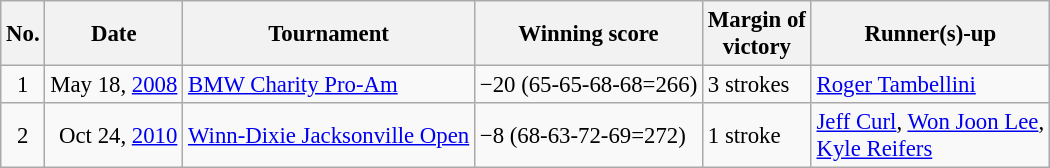<table class="wikitable" style="font-size:95%;">
<tr>
<th>No.</th>
<th>Date</th>
<th>Tournament</th>
<th>Winning score</th>
<th>Margin of<br>victory</th>
<th>Runner(s)-up</th>
</tr>
<tr>
<td align=center>1</td>
<td align=right>May 18, <a href='#'>2008</a></td>
<td><a href='#'>BMW Charity Pro-Am</a></td>
<td>−20 (65-65-68-68=266)</td>
<td>3 strokes</td>
<td> <a href='#'>Roger Tambellini</a></td>
</tr>
<tr>
<td align=center>2</td>
<td align=right>Oct 24, <a href='#'>2010</a></td>
<td><a href='#'>Winn-Dixie Jacksonville Open</a></td>
<td>−8 (68-63-72-69=272)</td>
<td>1 stroke</td>
<td> <a href='#'>Jeff Curl</a>,  <a href='#'>Won Joon Lee</a>,<br> <a href='#'>Kyle Reifers</a></td>
</tr>
</table>
